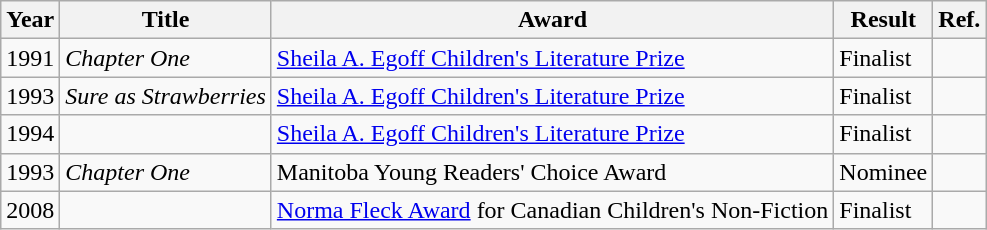<table class="wikitable sortable mw-collapsible">
<tr>
<th>Year</th>
<th>Title</th>
<th>Award</th>
<th>Result</th>
<th>Ref.</th>
</tr>
<tr>
<td>1991</td>
<td><em>Chapter One</em></td>
<td><a href='#'>Sheila A. Egoff Children's Literature Prize</a></td>
<td>Finalist</td>
<td></td>
</tr>
<tr>
<td>1993</td>
<td><em>Sure as Strawberries</em></td>
<td><a href='#'>Sheila A. Egoff Children's Literature Prize</a></td>
<td>Finalist</td>
<td></td>
</tr>
<tr>
<td>1994</td>
<td><em></em></td>
<td><a href='#'>Sheila A. Egoff Children's Literature Prize</a></td>
<td>Finalist</td>
<td></td>
</tr>
<tr>
<td>1993</td>
<td><em>Chapter One</em></td>
<td>Manitoba Young Readers' Choice Award</td>
<td>Nominee</td>
<td></td>
</tr>
<tr>
<td>2008</td>
<td></td>
<td><a href='#'>Norma Fleck Award</a> for Canadian Children's Non-Fiction</td>
<td>Finalist</td>
<td></td>
</tr>
</table>
